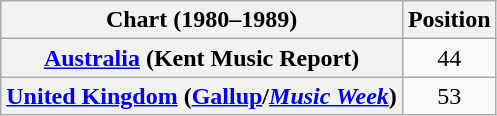<table class="wikitable plainrowheaders">
<tr>
<th scope="col">Chart (1980–1989)</th>
<th scope="col">Position</th>
</tr>
<tr>
<th scope="row"><a href='#'>Australia</a> (Kent Music Report)</th>
<td style="text-align:center">44</td>
</tr>
<tr>
<th scope="row"><a href='#'>United Kingdom</a> (<a href='#'>Gallup</a>/<em><a href='#'>Music Week</a></em>)</th>
<td style="text-align:center">53</td>
</tr>
</table>
